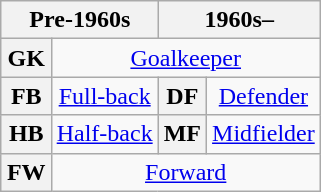<table class="wikitable plainrowheaders" style="text-align:center;margin-left:1em;float:right">
<tr>
<th colspan="2" scope="col">Pre-1960s</th>
<th colspan="2" scope="col">1960s–</th>
</tr>
<tr>
<th>GK</th>
<td colspan="3"><a href='#'>Goalkeeper</a></td>
</tr>
<tr>
<th>FB</th>
<td><a href='#'>Full-back</a></td>
<th>DF</th>
<td><a href='#'>Defender</a></td>
</tr>
<tr>
<th>HB</th>
<td><a href='#'>Half-back</a></td>
<th>MF</th>
<td><a href='#'>Midfielder</a></td>
</tr>
<tr>
<th>FW</th>
<td colspan="3"><a href='#'>Forward</a></td>
</tr>
</table>
